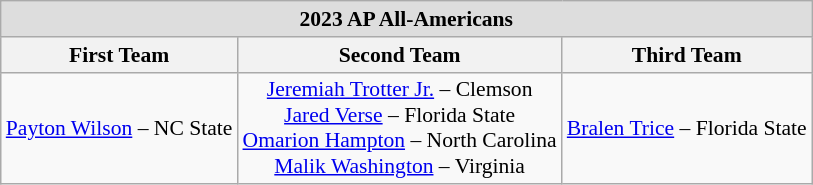<table class="wikitable" style="white-space:nowrap; text-align:center; font-size:90%;">
<tr>
<td colspan="7" style="text-align:center; background:#ddd;"><strong>2023 AP All-Americans</strong></td>
</tr>
<tr>
<th>First Team</th>
<th>Second Team</th>
<th>Third Team</th>
</tr>
<tr>
<td><a href='#'>Payton Wilson</a> – NC State</td>
<td><a href='#'>Jeremiah Trotter Jr.</a> – Clemson<br><a href='#'>Jared Verse</a> – Florida State<br><a href='#'>Omarion Hampton</a> – North Carolina<br><a href='#'>Malik Washington</a> – Virginia</td>
<td><a href='#'>Bralen Trice</a> – Florida State</td>
</tr>
</table>
